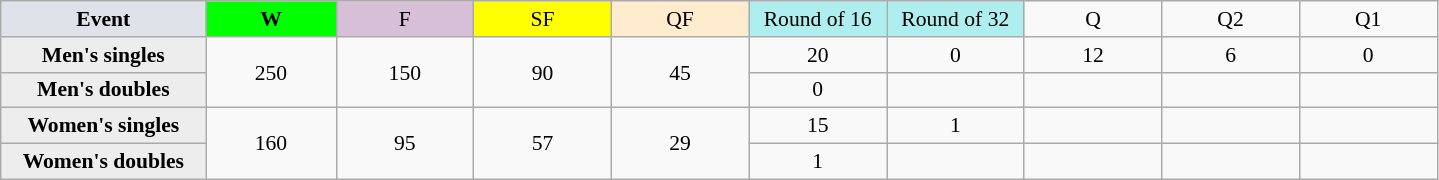<table class=wikitable style=font-size:90%;text-align:center>
<tr>
<td style="width:130px; background:#dfe2e9;"><strong>Event</strong></td>
<td style="width:80px; background:lime;"><strong>W</strong></td>
<td style="width:85px; background:thistle;">F</td>
<td style="width:85px; background:#ff0;">SF</td>
<td style="width:85px; background:#ffebcd;">QF</td>
<td style="width:85px; background:#afeeee;">Round of 16</td>
<td style="width:85px; background:#afeeee;">Round of 32</td>
<td width=85>Q</td>
<td width=85>Q2</td>
<td width=85>Q1</td>
</tr>
<tr>
<th style="background:#ededed;">Men's singles</th>
<td rowspan=2>250</td>
<td rowspan=2>150</td>
<td rowspan=2>90</td>
<td rowspan=2>45</td>
<td>20</td>
<td>0</td>
<td>12</td>
<td>6</td>
<td>0</td>
</tr>
<tr>
<th style="background:#ededed;">Men's doubles</th>
<td>0</td>
<td></td>
<td></td>
<td></td>
<td></td>
</tr>
<tr>
<th style="background:#ededed;">Women's singles</th>
<td rowspan=2>160</td>
<td rowspan=2>95</td>
<td rowspan=2>57</td>
<td rowspan=2>29</td>
<td>15</td>
<td>1</td>
<td></td>
<td></td>
<td></td>
</tr>
<tr>
<th style="background:#ededed;">Women's doubles</th>
<td>1</td>
<td></td>
<td></td>
<td></td>
<td></td>
</tr>
</table>
